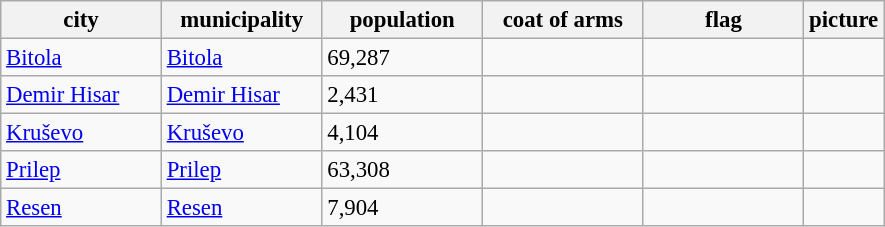<table class="wikitable sortable" style="font-size:95%;">
<tr>
<th width="100px">city</th>
<th width="100px">municipality</th>
<th width="100px">population</th>
<th width="100px">coat of arms</th>
<th width="100px">flag</th>
<th width="1o0px">picture</th>
</tr>
<tr>
<td><a href='#'>Bitola</a></td>
<td><a href='#'>Bitola</a></td>
<td>69,287</td>
<td></td>
<td></td>
<td></td>
</tr>
<tr>
<td><a href='#'>Demir Hisar</a></td>
<td><a href='#'>Demir Hisar</a></td>
<td>2,431</td>
<td></td>
<td></td>
<td></td>
</tr>
<tr>
<td><a href='#'>Kruševo</a></td>
<td><a href='#'>Kruševo</a></td>
<td>4,104</td>
<td></td>
<td></td>
<td></td>
</tr>
<tr>
<td><a href='#'>Prilep</a></td>
<td><a href='#'>Prilep</a></td>
<td>63,308</td>
<td></td>
<td></td>
<td></td>
</tr>
<tr>
<td><a href='#'>Resen</a></td>
<td><a href='#'>Resen</a></td>
<td>7,904</td>
<td></td>
<td></td>
<td></td>
</tr>
</table>
